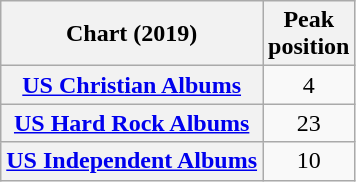<table class="wikitable sortable plainrowheaders" style="text-align:center">
<tr>
<th scope="col">Chart (2019)</th>
<th scope="col">Peak<br> position</th>
</tr>
<tr>
<th scope="row"><a href='#'>US Christian Albums</a></th>
<td>4</td>
</tr>
<tr>
<th scope="row"><a href='#'>US Hard Rock Albums</a></th>
<td>23</td>
</tr>
<tr>
<th scope="row"><a href='#'>US Independent Albums</a></th>
<td>10</td>
</tr>
</table>
